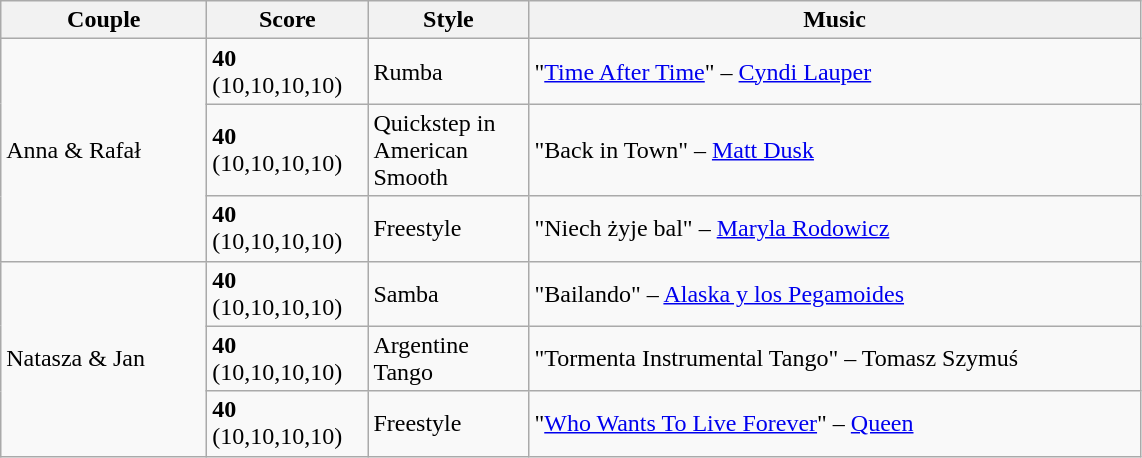<table class="wikitable">
<tr>
<th style="width:130px;">Couple</th>
<th style="width:100px;">Score</th>
<th style="width:100px;">Style</th>
<th style="width:400px;">Music</th>
</tr>
<tr>
<td rowspan="3">Anna & Rafał</td>
<td><strong>40</strong> (10,10,10,10)</td>
<td>Rumba</td>
<td>"<a href='#'>Time After Time</a>" – <a href='#'>Cyndi Lauper</a></td>
</tr>
<tr>
<td><strong>40</strong> (10,10,10,10)</td>
<td>Quickstep in American Smooth</td>
<td>"Back in Town" – <a href='#'>Matt Dusk</a></td>
</tr>
<tr>
<td><strong>40</strong> (10,10,10,10)</td>
<td>Freestyle</td>
<td>"Niech żyje bal" – <a href='#'>Maryla Rodowicz</a></td>
</tr>
<tr>
<td rowspan="3">Natasza & Jan</td>
<td><strong>40</strong> (10,10,10,10)</td>
<td>Samba</td>
<td>"Bailando" – <a href='#'>Alaska y los Pegamoides</a></td>
</tr>
<tr>
<td><strong>40</strong> (10,10,10,10)</td>
<td>Argentine Tango</td>
<td>"Tormenta Instrumental Tango" – Tomasz Szymuś</td>
</tr>
<tr>
<td><strong>40</strong> (10,10,10,10)</td>
<td>Freestyle</td>
<td>"<a href='#'>Who Wants To Live Forever</a>" – <a href='#'>Queen</a></td>
</tr>
</table>
